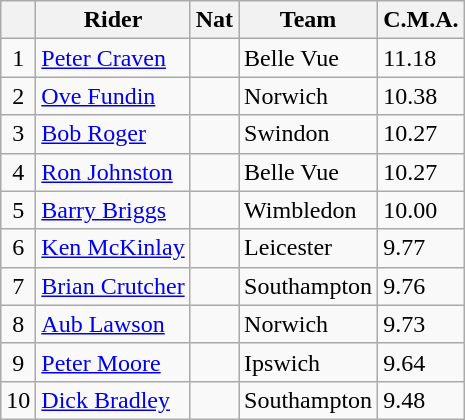<table class=wikitable>
<tr>
<th></th>
<th>Rider</th>
<th>Nat</th>
<th>Team</th>
<th>C.M.A.</th>
</tr>
<tr>
<td align="center">1</td>
<td><a href='#'>Peter Craven</a></td>
<td></td>
<td>Belle Vue</td>
<td>11.18</td>
</tr>
<tr>
<td align="center">2</td>
<td><a href='#'>Ove Fundin</a></td>
<td></td>
<td>Norwich</td>
<td>10.38</td>
</tr>
<tr>
<td align="center">3</td>
<td><a href='#'>Bob Roger</a></td>
<td></td>
<td>Swindon</td>
<td>10.27</td>
</tr>
<tr>
<td align="center">4</td>
<td><a href='#'>Ron Johnston</a></td>
<td></td>
<td>Belle Vue</td>
<td>10.27</td>
</tr>
<tr>
<td align="center">5</td>
<td><a href='#'>Barry Briggs</a></td>
<td></td>
<td>Wimbledon</td>
<td>10.00</td>
</tr>
<tr>
<td align="center">6</td>
<td><a href='#'>Ken McKinlay</a></td>
<td></td>
<td>Leicester</td>
<td>9.77</td>
</tr>
<tr>
<td align="center">7</td>
<td><a href='#'>Brian Crutcher</a></td>
<td></td>
<td>Southampton</td>
<td>9.76</td>
</tr>
<tr>
<td align="center">8</td>
<td><a href='#'>Aub Lawson</a></td>
<td></td>
<td>Norwich</td>
<td>9.73</td>
</tr>
<tr>
<td align="center">9</td>
<td><a href='#'>Peter Moore</a></td>
<td></td>
<td>Ipswich</td>
<td>9.64</td>
</tr>
<tr>
<td align="center">10</td>
<td><a href='#'>Dick Bradley</a></td>
<td></td>
<td>Southampton</td>
<td>9.48</td>
</tr>
</table>
